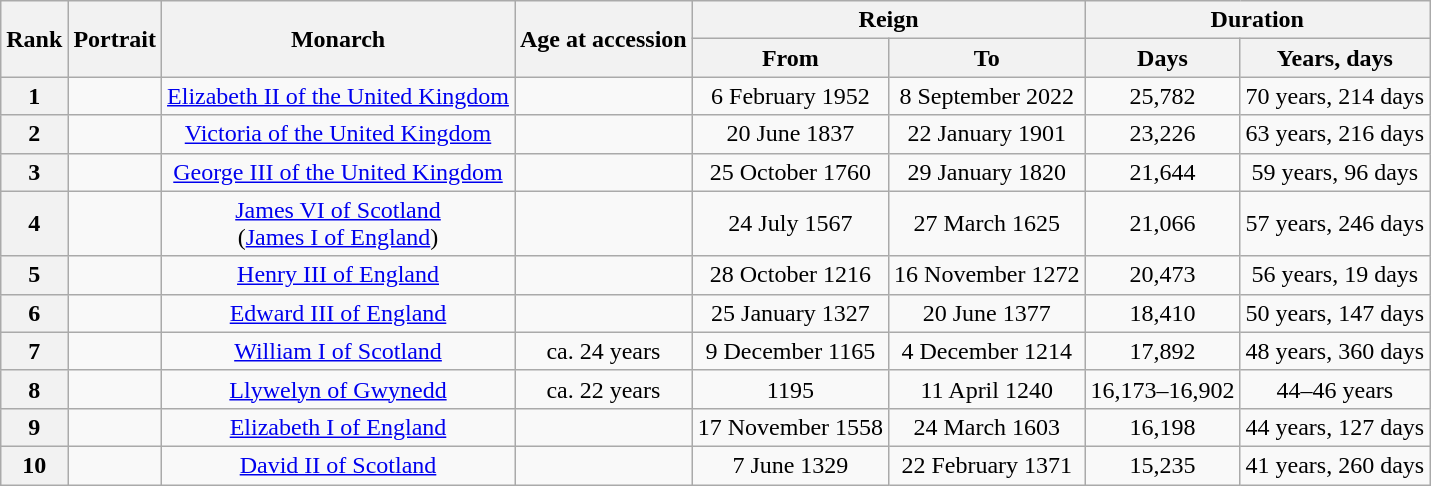<table class="wikitable" style="text-align:center">
<tr>
<th rowspan=2>Rank</th>
<th rowspan=2>Portrait</th>
<th rowspan=2>Monarch</th>
<th rowspan=2>Age at accession</th>
<th colspan=2>Reign</th>
<th colspan=2>Duration</th>
</tr>
<tr>
<th>From</th>
<th>To</th>
<th>Days</th>
<th>Years, days</th>
</tr>
<tr>
<th>1</th>
<td style="text-align:left"></td>
<td><a href='#'>Elizabeth II of the United Kingdom</a></td>
<td></td>
<td>6 February 1952</td>
<td>8 September 2022</td>
<td>25,782</td>
<td>70 years, 214 days</td>
</tr>
<tr>
<th>2</th>
<td style="text-align:left"></td>
<td><a href='#'>Victoria of the United Kingdom</a></td>
<td></td>
<td>20 June 1837</td>
<td>22 January 1901</td>
<td>23,226</td>
<td>63 years, 216 days</td>
</tr>
<tr>
<th>3</th>
<td style="text-align:left"></td>
<td><a href='#'>George III of the United Kingdom</a></td>
<td></td>
<td>25 October 1760</td>
<td>29 January 1820</td>
<td>21,644</td>
<td>59 years, 96 days</td>
</tr>
<tr>
<th>4</th>
<td style="text-align:left"></td>
<td><a href='#'>James VI of Scotland</a><br>(<a href='#'>James I of England</a>)</td>
<td></td>
<td>24 July 1567</td>
<td>27 March 1625</td>
<td>21,066</td>
<td>57 years, 246 days</td>
</tr>
<tr>
<th>5</th>
<td style="text-align:left"></td>
<td><a href='#'>Henry III of England</a></td>
<td></td>
<td>28 October 1216</td>
<td>16 November 1272</td>
<td>20,473</td>
<td>56 years, 19 days</td>
</tr>
<tr>
<th>6</th>
<td style="text-align:left"></td>
<td><a href='#'>Edward III of England</a></td>
<td></td>
<td>25 January 1327</td>
<td>20 June 1377</td>
<td>18,410</td>
<td>50 years, 147 days</td>
</tr>
<tr>
<th>7</th>
<td style="text-align:left"></td>
<td><a href='#'>William I of Scotland</a></td>
<td>ca. 24 years</td>
<td>9 December 1165</td>
<td>4 December 1214</td>
<td>17,892</td>
<td>48 years, 360 days</td>
</tr>
<tr>
<th>8</th>
<td style="text-align:left"></td>
<td><a href='#'>Llywelyn of Gwynedd</a></td>
<td>ca. 22 years</td>
<td>1195</td>
<td>11 April 1240</td>
<td>16,173–16,902</td>
<td> 44–46 years</td>
</tr>
<tr>
<th>9</th>
<td style="text-align:left"></td>
<td><a href='#'>Elizabeth I of England</a></td>
<td></td>
<td>17 November 1558</td>
<td>24 March 1603</td>
<td>16,198</td>
<td>44 years, 127 days</td>
</tr>
<tr>
<th>10</th>
<td style="text-align:left"></td>
<td><a href='#'>David II of Scotland</a></td>
<td></td>
<td>7 June 1329</td>
<td>22 February 1371</td>
<td>15,235</td>
<td>41 years, 260 days</td>
</tr>
</table>
